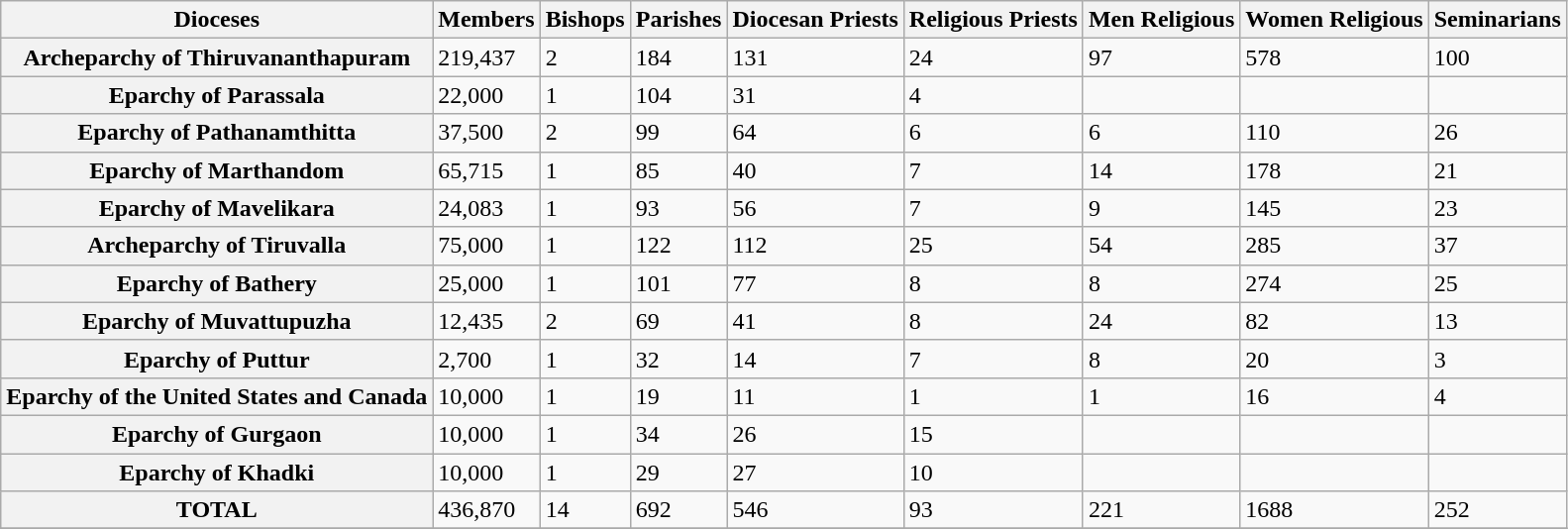<table class="wikitable">
<tr>
<th>Dioceses</th>
<th>Members</th>
<th>Bishops</th>
<th>Parishes</th>
<th>Diocesan Priests</th>
<th>Religious Priests</th>
<th>Men Religious</th>
<th>Women Religious</th>
<th>Seminarians</th>
</tr>
<tr>
<th>Archeparchy of Thiruvananthapuram</th>
<td>219,437</td>
<td>2</td>
<td>184</td>
<td>131</td>
<td>24</td>
<td>97</td>
<td>578</td>
<td>100</td>
</tr>
<tr>
<th>Eparchy of Parassala</th>
<td>22,000</td>
<td>1</td>
<td>104</td>
<td>31</td>
<td>4</td>
<td></td>
<td></td>
<td></td>
</tr>
<tr>
<th>Eparchy of Pathanamthitta</th>
<td>37,500</td>
<td>2</td>
<td>99</td>
<td>64</td>
<td>6</td>
<td>6</td>
<td>110</td>
<td>26</td>
</tr>
<tr>
<th>Eparchy of Marthandom</th>
<td>65,715</td>
<td>1</td>
<td>85</td>
<td>40</td>
<td>7</td>
<td>14</td>
<td>178</td>
<td>21</td>
</tr>
<tr>
<th>Eparchy of Mavelikara</th>
<td>24,083</td>
<td>1</td>
<td>93</td>
<td>56</td>
<td>7</td>
<td>9</td>
<td>145</td>
<td>23</td>
</tr>
<tr>
<th>Archeparchy of Tiruvalla</th>
<td>75,000</td>
<td>1</td>
<td>122</td>
<td>112</td>
<td>25</td>
<td>54</td>
<td>285</td>
<td>37</td>
</tr>
<tr>
<th>Eparchy of Bathery</th>
<td>25,000</td>
<td>1</td>
<td>101</td>
<td>77</td>
<td>8</td>
<td>8</td>
<td>274</td>
<td>25</td>
</tr>
<tr>
<th>Eparchy of Muvattupuzha</th>
<td>12,435</td>
<td>2</td>
<td>69</td>
<td>41</td>
<td>8</td>
<td>24</td>
<td>82</td>
<td>13</td>
</tr>
<tr>
<th>Eparchy of Puttur</th>
<td>2,700</td>
<td>1</td>
<td>32</td>
<td>14</td>
<td>7</td>
<td>8</td>
<td>20</td>
<td>3</td>
</tr>
<tr>
<th>Eparchy of the United States and Canada</th>
<td>10,000</td>
<td>1</td>
<td>19</td>
<td>11</td>
<td>1</td>
<td>1</td>
<td>16</td>
<td>4</td>
</tr>
<tr>
<th>Eparchy of Gurgaon</th>
<td>10,000</td>
<td>1</td>
<td>34</td>
<td>26</td>
<td>15</td>
<td></td>
<td></td>
<td></td>
</tr>
<tr>
<th>Eparchy of Khadki</th>
<td>10,000</td>
<td>1</td>
<td>29</td>
<td>27</td>
<td>10</td>
<td></td>
<td></td>
<td></td>
</tr>
<tr>
<th>TOTAL</th>
<td>436,870</td>
<td>14</td>
<td>692</td>
<td>546</td>
<td>93</td>
<td>221</td>
<td>1688</td>
<td>252</td>
</tr>
<tr>
</tr>
</table>
